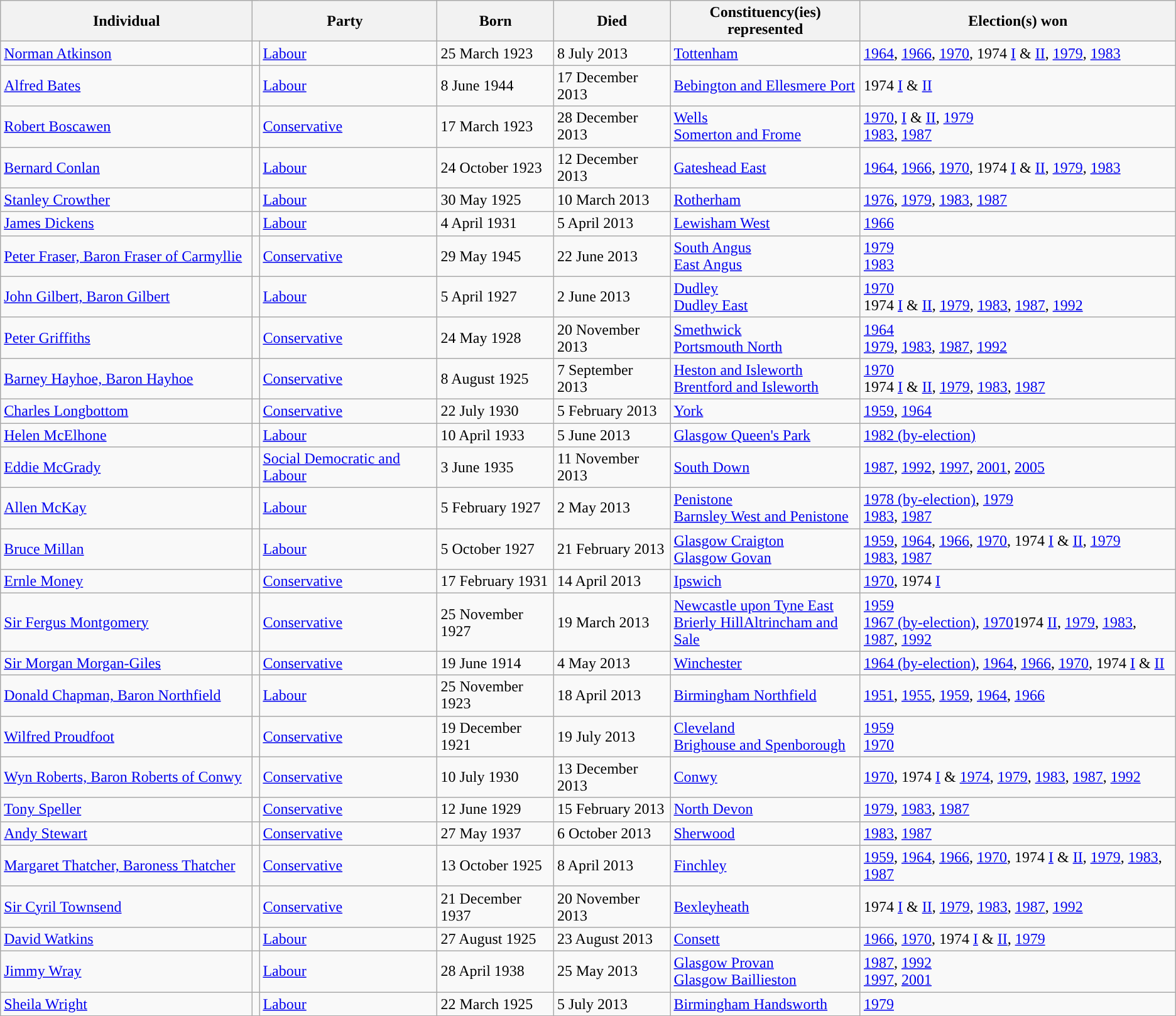<table class="wikitable sortable">
<tr>
<th width="260px">Individual</th>
<th colspan="2">Party</th>
<th>Born</th>
<th>Died</th>
<th>Constituency(ies) represented</th>
<th>Election(s) won</th>
</tr>
<tr>
<td><a href='#'>Norman Atkinson</a></td>
<td style="background-color: "></td>
<td><a href='#'>Labour</a></td>
<td>25 March 1923</td>
<td>8 July 2013</td>
<td><a href='#'>Tottenham</a></td>
<td><a href='#'>1964</a>, <a href='#'>1966</a>, <a href='#'>1970</a>, 1974 <a href='#'>I</a> & <a href='#'>II</a>, <a href='#'>1979</a>, <a href='#'>1983</a></td>
</tr>
<tr>
<td><a href='#'>Alfred Bates</a></td>
<td style="background-color: "></td>
<td><a href='#'>Labour</a></td>
<td>8 June 1944</td>
<td>17 December 2013</td>
<td><a href='#'>Bebington and Ellesmere Port</a></td>
<td>1974 <a href='#'>I</a> & <a href='#'>II</a></td>
</tr>
<tr>
<td><a href='#'>Robert Boscawen</a></td>
<td style="background-color: "></td>
<td><a href='#'>Conservative</a></td>
<td>17 March 1923</td>
<td>28 December 2013</td>
<td><a href='#'>Wells</a><br><a href='#'>Somerton and Frome</a></td>
<td><a href='#'>1970</a>, <a href='#'>I</a> & <a href='#'>II</a>, <a href='#'>1979</a><br><a href='#'>1983</a>, <a href='#'>1987</a></td>
</tr>
<tr>
<td><a href='#'>Bernard Conlan</a></td>
<td style="background-color: "></td>
<td><a href='#'>Labour</a></td>
<td>24 October 1923</td>
<td>12 December 2013</td>
<td><a href='#'>Gateshead East</a></td>
<td><a href='#'>1964</a>, <a href='#'>1966</a>, <a href='#'>1970</a>, 1974 <a href='#'>I</a> & <a href='#'>II</a>, <a href='#'>1979</a>, <a href='#'>1983</a></td>
</tr>
<tr>
<td><a href='#'>Stanley Crowther</a></td>
<td style="background-color: "></td>
<td><a href='#'>Labour</a></td>
<td>30 May 1925</td>
<td>10 March 2013</td>
<td><a href='#'>Rotherham</a></td>
<td><a href='#'>1976</a>, <a href='#'>1979</a>, <a href='#'>1983</a>, <a href='#'>1987</a></td>
</tr>
<tr>
<td><a href='#'>James Dickens</a></td>
<td style="background-color: "></td>
<td><a href='#'>Labour</a></td>
<td>4 April 1931</td>
<td>5 April 2013</td>
<td><a href='#'>Lewisham West</a></td>
<td><a href='#'>1966</a></td>
</tr>
<tr>
<td><a href='#'>Peter Fraser, Baron Fraser of Carmyllie</a></td>
<td style="background-color: "></td>
<td><a href='#'>Conservative</a></td>
<td>29 May 1945</td>
<td>22 June 2013</td>
<td><a href='#'>South Angus</a><br><a href='#'>East Angus</a></td>
<td><a href='#'>1979</a><br><a href='#'>1983</a></td>
</tr>
<tr>
<td><a href='#'>John Gilbert, Baron Gilbert</a></td>
<td style="background-color: "></td>
<td><a href='#'>Labour</a></td>
<td>5 April 1927</td>
<td>2 June 2013</td>
<td><a href='#'>Dudley</a><br><a href='#'>Dudley East</a></td>
<td><a href='#'>1970</a><br>1974 <a href='#'>I</a> & <a href='#'>II</a>, <a href='#'>1979</a>, <a href='#'>1983</a>, <a href='#'>1987</a>, <a href='#'>1992</a></td>
</tr>
<tr>
<td><a href='#'>Peter Griffiths</a></td>
<td style="background-color: "></td>
<td><a href='#'>Conservative</a></td>
<td>24 May 1928</td>
<td>20 November 2013</td>
<td><a href='#'>Smethwick</a><br><a href='#'>Portsmouth North</a></td>
<td><a href='#'>1964</a><br><a href='#'>1979</a>, <a href='#'>1983</a>, <a href='#'>1987</a>, <a href='#'>1992</a></td>
</tr>
<tr>
<td><a href='#'>Barney Hayhoe, Baron Hayhoe</a></td>
<td style="background-color: "></td>
<td><a href='#'>Conservative</a></td>
<td>8 August 1925</td>
<td>7 September 2013</td>
<td><a href='#'>Heston and Isleworth</a><br><a href='#'>Brentford and Isleworth</a></td>
<td><a href='#'>1970</a><br>1974 <a href='#'>I</a> & <a href='#'>II</a>, <a href='#'>1979</a>, <a href='#'>1983</a>, <a href='#'>1987</a></td>
</tr>
<tr>
<td><a href='#'>Charles Longbottom</a></td>
<td style="background-color: "></td>
<td><a href='#'>Conservative</a></td>
<td>22 July 1930</td>
<td>5 February 2013</td>
<td><a href='#'>York</a></td>
<td><a href='#'>1959</a>, <a href='#'>1964</a></td>
</tr>
<tr>
<td><a href='#'>Helen McElhone</a></td>
<td style="background-color: "></td>
<td><a href='#'>Labour</a></td>
<td>10 April 1933</td>
<td>5 June 2013</td>
<td><a href='#'>Glasgow Queen's Park</a></td>
<td><a href='#'>1982 (by-election)</a></td>
</tr>
<tr>
<td><a href='#'>Eddie McGrady</a></td>
<td style="background-color: "></td>
<td><a href='#'>Social Democratic and Labour</a></td>
<td>3 June 1935</td>
<td>11 November 2013</td>
<td><a href='#'>South Down</a></td>
<td><a href='#'>1987</a>, <a href='#'>1992</a>, <a href='#'>1997</a>, <a href='#'>2001</a>, <a href='#'>2005</a></td>
</tr>
<tr>
<td><a href='#'>Allen McKay</a></td>
<td style="background-color: "></td>
<td><a href='#'>Labour</a></td>
<td>5 February 1927</td>
<td>2 May 2013</td>
<td><a href='#'>Penistone</a><br><a href='#'>Barnsley West and Penistone</a></td>
<td><a href='#'>1978 (by-election)</a>, <a href='#'>1979</a><br><a href='#'>1983</a>, <a href='#'>1987</a></td>
</tr>
<tr>
<td><a href='#'>Bruce Millan</a></td>
<td style="background-color: "></td>
<td><a href='#'>Labour</a></td>
<td>5 October 1927</td>
<td>21 February 2013</td>
<td><a href='#'>Glasgow Craigton</a><br><a href='#'>Glasgow Govan</a></td>
<td><a href='#'>1959</a>, <a href='#'>1964</a>, <a href='#'>1966</a>, <a href='#'>1970</a>, 1974 <a href='#'>I</a> & <a href='#'>II</a>, <a href='#'>1979</a><br><a href='#'>1983</a>, <a href='#'>1987</a></td>
</tr>
<tr>
<td><a href='#'>Ernle Money</a></td>
<td style="background-color: "></td>
<td><a href='#'>Conservative</a></td>
<td>17 February 1931</td>
<td>14 April 2013</td>
<td><a href='#'>Ipswich</a></td>
<td><a href='#'>1970</a>, 1974 <a href='#'>I</a></td>
</tr>
<tr>
<td><a href='#'>Sir Fergus Montgomery</a></td>
<td style="background-color: "></td>
<td><a href='#'>Conservative</a></td>
<td>25 November 1927</td>
<td>19 March 2013</td>
<td><a href='#'>Newcastle upon Tyne East</a><br><a href='#'>Brierly Hill</a><a href='#'>Altrincham and Sale</a></td>
<td><a href='#'>1959</a><br><a href='#'>1967 (by-election)</a>, <a href='#'>1970</a>1974 <a href='#'>II</a>, <a href='#'>1979</a>, <a href='#'>1983</a>, <a href='#'>1987</a>, <a href='#'>1992</a></td>
</tr>
<tr>
<td><a href='#'>Sir Morgan Morgan-Giles</a></td>
<td style="background-color: "></td>
<td><a href='#'>Conservative</a></td>
<td>19 June 1914</td>
<td>4 May 2013</td>
<td><a href='#'>Winchester</a></td>
<td><a href='#'>1964 (by-election)</a>, <a href='#'>1964</a>, <a href='#'>1966</a>, <a href='#'>1970</a>, 1974 <a href='#'>I</a> & <a href='#'>II</a></td>
</tr>
<tr>
<td><a href='#'>Donald Chapman, Baron Northfield</a></td>
<td style="background-color: "></td>
<td><a href='#'>Labour</a></td>
<td>25 November 1923</td>
<td>18 April 2013</td>
<td><a href='#'>Birmingham Northfield</a></td>
<td><a href='#'>1951</a>, <a href='#'>1955</a>, <a href='#'>1959</a>, <a href='#'>1964</a>, <a href='#'>1966</a></td>
</tr>
<tr>
<td><a href='#'>Wilfred Proudfoot</a></td>
<td style="background-color: "></td>
<td><a href='#'>Conservative</a></td>
<td>19 December 1921</td>
<td>19 July 2013</td>
<td><a href='#'>Cleveland</a><br><a href='#'>Brighouse and Spenborough</a></td>
<td><a href='#'>1959</a><br><a href='#'>1970</a></td>
</tr>
<tr>
<td><a href='#'>Wyn Roberts, Baron Roberts of Conwy</a></td>
<td style="background-color: "></td>
<td><a href='#'>Conservative</a></td>
<td>10 July 1930</td>
<td>13 December 2013</td>
<td><a href='#'>Conwy</a></td>
<td><a href='#'>1970</a>, 1974 <a href='#'>I</a> & <a href='#'>1974</a>, <a href='#'>1979</a>, <a href='#'>1983</a>, <a href='#'>1987</a>, <a href='#'>1992</a></td>
</tr>
<tr>
<td><a href='#'>Tony Speller</a></td>
<td style="background-color: "></td>
<td><a href='#'>Conservative</a></td>
<td>12 June 1929</td>
<td>15 February 2013</td>
<td><a href='#'>North Devon</a></td>
<td><a href='#'>1979</a>, <a href='#'>1983</a>, <a href='#'>1987</a></td>
</tr>
<tr>
<td><a href='#'>Andy Stewart</a></td>
<td style="background-color: "></td>
<td><a href='#'>Conservative</a></td>
<td>27 May 1937</td>
<td>6 October 2013</td>
<td><a href='#'>Sherwood</a></td>
<td><a href='#'>1983</a>, <a href='#'>1987</a></td>
</tr>
<tr>
<td><a href='#'>Margaret Thatcher, Baroness Thatcher</a></td>
<td style="background-color: "></td>
<td><a href='#'>Conservative</a></td>
<td>13 October 1925</td>
<td>8 April 2013</td>
<td><a href='#'>Finchley</a></td>
<td><a href='#'>1959</a>, <a href='#'>1964</a>, <a href='#'>1966</a>, <a href='#'>1970</a>, 1974 <a href='#'>I</a> & <a href='#'>II</a>, <a href='#'>1979</a>, <a href='#'>1983</a>, <a href='#'>1987</a></td>
</tr>
<tr>
<td><a href='#'>Sir Cyril Townsend</a></td>
<td style="background-color: "></td>
<td><a href='#'>Conservative</a></td>
<td>21 December 1937</td>
<td>20 November 2013</td>
<td><a href='#'>Bexleyheath</a></td>
<td>1974 <a href='#'>I</a> & <a href='#'>II</a>, <a href='#'>1979</a>, <a href='#'>1983</a>, <a href='#'>1987</a>, <a href='#'>1992</a></td>
</tr>
<tr>
<td><a href='#'>David Watkins</a></td>
<td style="background-color: "></td>
<td><a href='#'>Labour</a></td>
<td>27 August 1925</td>
<td>23 August 2013</td>
<td><a href='#'>Consett</a></td>
<td><a href='#'>1966</a>, <a href='#'>1970</a>, 1974 <a href='#'>I</a> & <a href='#'>II</a>, <a href='#'>1979</a></td>
</tr>
<tr>
<td><a href='#'>Jimmy Wray</a></td>
<td style="background-color: "></td>
<td><a href='#'>Labour</a></td>
<td>28 April 1938</td>
<td>25 May 2013</td>
<td><a href='#'>Glasgow Provan</a><br><a href='#'>Glasgow Baillieston</a></td>
<td><a href='#'>1987</a>, <a href='#'>1992</a><br><a href='#'>1997</a>, <a href='#'>2001</a></td>
</tr>
<tr>
<td><a href='#'>Sheila Wright</a></td>
<td style="background-color: "></td>
<td><a href='#'>Labour</a></td>
<td>22 March 1925</td>
<td>5 July 2013</td>
<td><a href='#'>Birmingham Handsworth</a></td>
<td><a href='#'>1979</a></td>
</tr>
<tr>
</tr>
</table>
